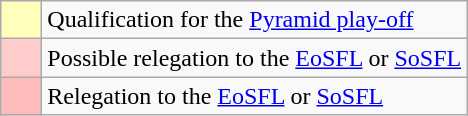<table class="wikitable">
<tr>
<td style="width:20px; background:#FFFFBB;"></td>
<td>Qualification for the <a href='#'>Pyramid play-off</a></td>
</tr>
<tr>
<td style="width:20px; background:#FFCCCC;"></td>
<td>Possible relegation to the <a href='#'>EoSFL</a> or <a href='#'>SoSFL</a></td>
</tr>
<tr>
<td style="width:20px; background:#FFBBBB;"></td>
<td>Relegation to the <a href='#'>EoSFL</a> or <a href='#'>SoSFL</a></td>
</tr>
</table>
